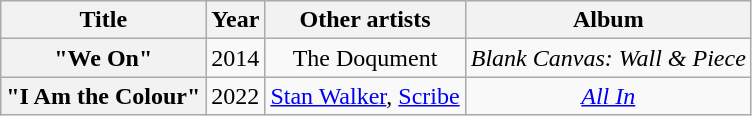<table class="wikitable sortable plainrowheaders" style="text-align: center;">
<tr>
<th scope="col">Title</th>
<th scope="col">Year</th>
<th scope="col">Other artists</th>
<th scope="col">Album</th>
</tr>
<tr>
<th scope="row">"We On"</th>
<td>2014</td>
<td>The Doqument</td>
<td><em>Blank Canvas: Wall & Piece</em></td>
</tr>
<tr>
<th scope="row">"I Am the Colour"</th>
<td>2022</td>
<td><a href='#'>Stan Walker</a>, <a href='#'>Scribe</a></td>
<td><em><a href='#'>All In</a></em></td>
</tr>
</table>
